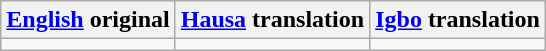<table class="wikitable">
<tr>
<th><a href='#'>English</a> original</th>
<th><a href='#'>Hausa</a> translation</th>
<th><a href='#'>Igbo</a> translation</th>
</tr>
<tr style="vertical-align:top; white-space:nowrap;">
<td></td>
<td></td>
<td></td>
</tr>
</table>
